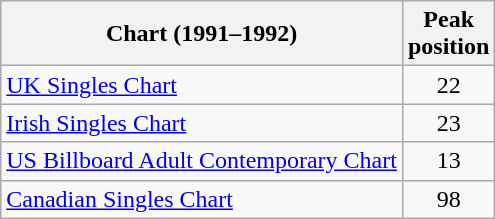<table class="wikitable sortable">
<tr>
<th align="center">Chart (1991–1992)</th>
<th align="center">Peak<br>position</th>
</tr>
<tr>
<td align="left"><a href='#'>UK Singles Chart</a></td>
<td align="center">22</td>
</tr>
<tr>
<td align="left"><a href='#'>Irish Singles Chart</a></td>
<td align="center">23</td>
</tr>
<tr>
<td align="left"><a href='#'>US Billboard Adult Contemporary Chart</a></td>
<td align="center">13</td>
</tr>
<tr>
<td align="left"><a href='#'>Canadian Singles Chart</a></td>
<td align="center">98</td>
</tr>
</table>
